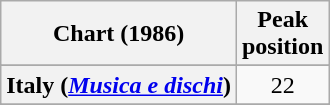<table class="wikitable sortable plainrowheaders" style="text-align:center">
<tr>
<th scope="col">Chart (1986)</th>
<th scope="col">Peak<br>position</th>
</tr>
<tr>
</tr>
<tr>
<th scope="row">Italy (<em><a href='#'>Musica e dischi</a></em>)</th>
<td>22</td>
</tr>
<tr>
</tr>
<tr>
</tr>
<tr>
</tr>
</table>
